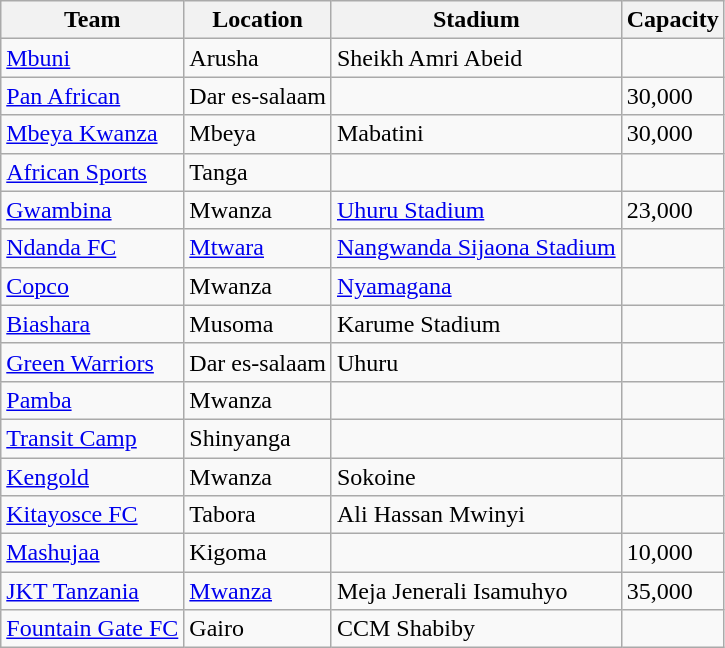<table class="wikitable sortable">
<tr>
<th>Team</th>
<th>Location</th>
<th>Stadium</th>
<th>Capacity</th>
</tr>
<tr>
<td><a href='#'>Mbuni</a></td>
<td>Arusha</td>
<td>Sheikh Amri Abeid</td>
<td></td>
</tr>
<tr>
<td><a href='#'>Pan African</a></td>
<td>Dar es-salaam</td>
<td></td>
<td>30,000</td>
</tr>
<tr>
<td><a href='#'>Mbeya Kwanza</a></td>
<td>Mbeya</td>
<td>Mabatini</td>
<td>30,000</td>
</tr>
<tr>
<td><a href='#'>African Sports</a></td>
<td>Tanga</td>
<td></td>
<td></td>
</tr>
<tr>
<td><a href='#'>Gwambina</a></td>
<td>Mwanza</td>
<td><a href='#'>Uhuru Stadium</a></td>
<td>23,000</td>
</tr>
<tr>
<td><a href='#'>Ndanda FC</a></td>
<td><a href='#'>Mtwara</a></td>
<td><a href='#'>Nangwanda Sijaona Stadium</a></td>
<td></td>
</tr>
<tr>
<td><a href='#'>Copco</a></td>
<td>Mwanza</td>
<td><a href='#'>Nyamagana</a></td>
<td></td>
</tr>
<tr>
<td><a href='#'>Biashara</a></td>
<td>Musoma</td>
<td>Karume Stadium</td>
<td></td>
</tr>
<tr>
<td><a href='#'>Green Warriors</a></td>
<td>Dar es-salaam</td>
<td>Uhuru</td>
<td></td>
</tr>
<tr>
<td><a href='#'>Pamba</a></td>
<td>Mwanza</td>
<td></td>
<td></td>
</tr>
<tr>
<td><a href='#'>Transit Camp</a></td>
<td>Shinyanga</td>
<td></td>
<td></td>
</tr>
<tr>
<td><a href='#'>Kengold</a></td>
<td>Mwanza</td>
<td>Sokoine</td>
<td></td>
</tr>
<tr>
<td><a href='#'>Kitayosce FC</a></td>
<td>Tabora</td>
<td>Ali Hassan Mwinyi</td>
<td></td>
</tr>
<tr>
<td><a href='#'>Mashujaa</a></td>
<td>Kigoma</td>
<td></td>
<td>10,000</td>
</tr>
<tr>
<td><a href='#'>JKT Tanzania</a></td>
<td><a href='#'>Mwanza</a></td>
<td>Meja Jenerali Isamuhyo</td>
<td>35,000</td>
</tr>
<tr>
<td><a href='#'>Fountain Gate FC</a></td>
<td>Gairo</td>
<td>CCM Shabiby</td>
<td></td>
</tr>
</table>
